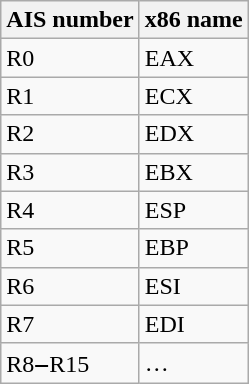<table class="wikitable" style="float: right;">
<tr>
<th>AIS number</th>
<th>x86 name</th>
</tr>
<tr>
<td>R0</td>
<td>EAX</td>
</tr>
<tr>
<td>R1</td>
<td>ECX</td>
</tr>
<tr>
<td>R2</td>
<td>EDX</td>
</tr>
<tr>
<td>R3</td>
<td>EBX</td>
</tr>
<tr>
<td>R4</td>
<td>ESP</td>
</tr>
<tr>
<td>R5</td>
<td>EBP</td>
</tr>
<tr>
<td>R6</td>
<td>ESI</td>
</tr>
<tr>
<td>R7</td>
<td>EDI</td>
</tr>
<tr>
<td>R8‒R15</td>
<td>…</td>
</tr>
</table>
